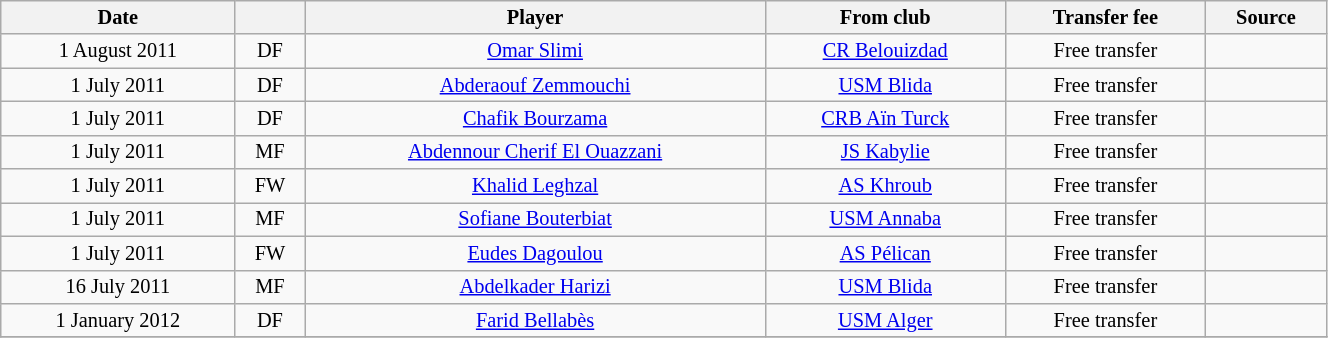<table class="wikitable sortable" style="width:70%; text-align:center; font-size:85%; text-align:centre;">
<tr>
<th>Date</th>
<th></th>
<th>Player</th>
<th>From club</th>
<th>Transfer fee</th>
<th>Source</th>
</tr>
<tr>
<td>1 August 2011</td>
<td>DF</td>
<td> <a href='#'>Omar Slimi</a></td>
<td><a href='#'>CR Belouizdad</a></td>
<td>Free transfer</td>
<td></td>
</tr>
<tr>
<td>1 July 2011</td>
<td>DF</td>
<td> <a href='#'>Abderaouf Zemmouchi</a></td>
<td><a href='#'>USM Blida</a></td>
<td>Free transfer</td>
<td></td>
</tr>
<tr>
<td>1 July 2011</td>
<td>DF</td>
<td> <a href='#'>Chafik Bourzama</a></td>
<td><a href='#'>CRB Aïn Turck</a></td>
<td>Free transfer</td>
<td></td>
</tr>
<tr>
<td>1 July 2011</td>
<td>MF</td>
<td> <a href='#'>Abdennour Cherif El Ouazzani</a></td>
<td><a href='#'>JS Kabylie</a></td>
<td>Free transfer</td>
<td></td>
</tr>
<tr>
<td>1 July 2011</td>
<td>FW</td>
<td> <a href='#'>Khalid Leghzal</a></td>
<td><a href='#'>AS Khroub</a></td>
<td>Free transfer</td>
<td></td>
</tr>
<tr>
<td>1 July 2011</td>
<td>MF</td>
<td> <a href='#'>Sofiane Bouterbiat</a></td>
<td><a href='#'>USM Annaba</a></td>
<td>Free transfer</td>
<td></td>
</tr>
<tr>
<td>1 July 2011</td>
<td>FW</td>
<td> <a href='#'>Eudes Dagoulou</a></td>
<td> <a href='#'>AS Pélican</a></td>
<td>Free transfer</td>
<td></td>
</tr>
<tr>
<td>16 July 2011</td>
<td>MF</td>
<td> <a href='#'>Abdelkader Harizi</a></td>
<td><a href='#'>USM Blida</a></td>
<td>Free transfer</td>
<td></td>
</tr>
<tr>
<td>1 January 2012</td>
<td>DF</td>
<td> <a href='#'>Farid Bellabès</a></td>
<td><a href='#'>USM Alger</a></td>
<td>Free transfer</td>
<td></td>
</tr>
<tr>
</tr>
</table>
